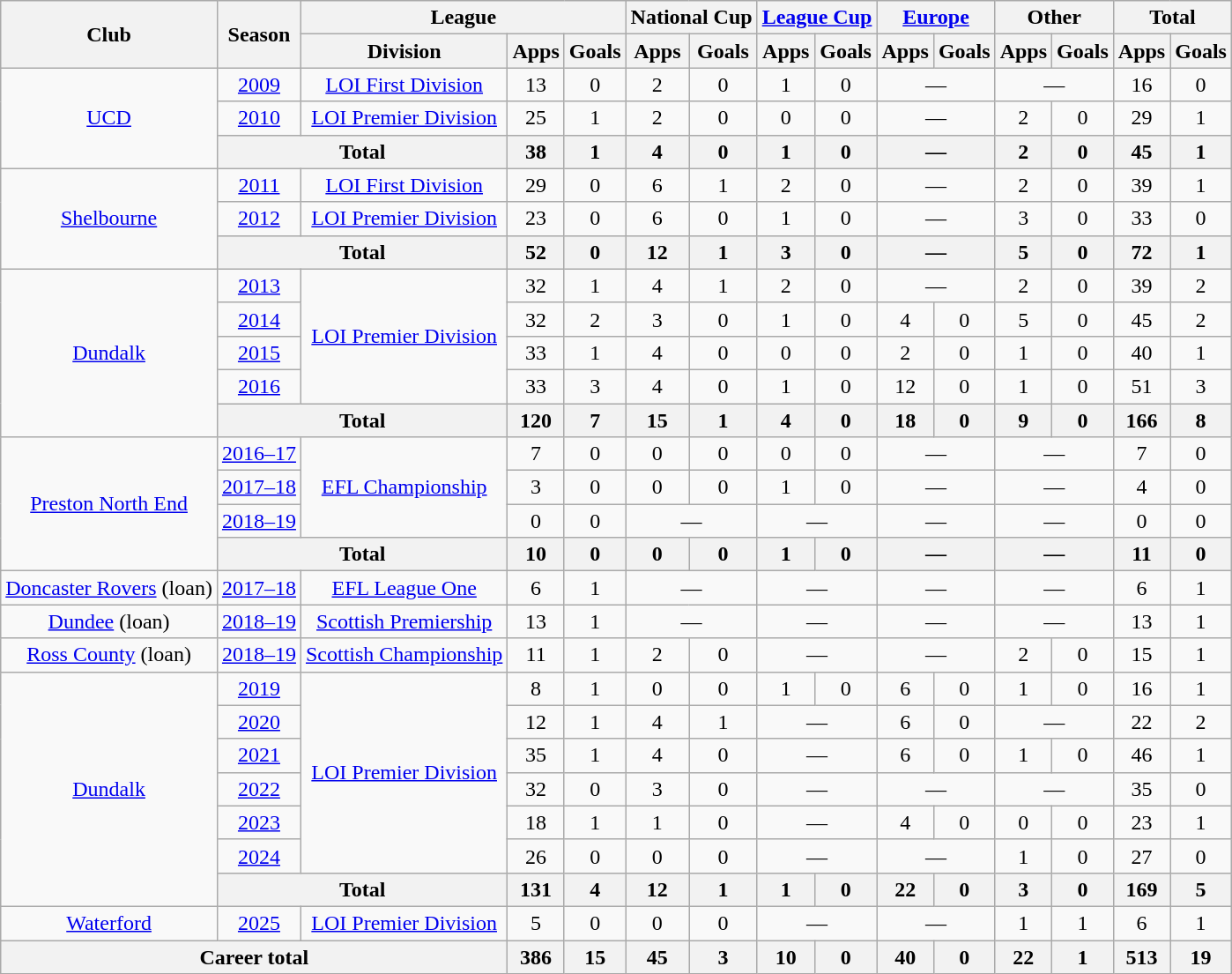<table class="wikitable" style="text-align: center;">
<tr>
<th rowspan="2">Club</th>
<th rowspan="2">Season</th>
<th colspan="3">League</th>
<th colspan="2">National Cup</th>
<th colspan="2"><a href='#'>League Cup</a></th>
<th colspan="2"><a href='#'>Europe</a></th>
<th colspan="2">Other</th>
<th colspan="2">Total</th>
</tr>
<tr>
<th>Division</th>
<th>Apps</th>
<th>Goals</th>
<th>Apps</th>
<th>Goals</th>
<th>Apps</th>
<th>Goals</th>
<th>Apps</th>
<th>Goals</th>
<th>Apps</th>
<th>Goals</th>
<th>Apps</th>
<th>Goals</th>
</tr>
<tr>
<td rowspan="3"><a href='#'>UCD</a></td>
<td><a href='#'>2009</a></td>
<td><a href='#'>LOI First Division</a></td>
<td>13</td>
<td>0</td>
<td>2</td>
<td>0</td>
<td>1</td>
<td>0</td>
<td colspan="2">—</td>
<td colspan="2">—</td>
<td>16</td>
<td>0</td>
</tr>
<tr>
<td><a href='#'>2010</a></td>
<td><a href='#'>LOI Premier Division</a></td>
<td>25</td>
<td>1</td>
<td>2</td>
<td>0</td>
<td>0</td>
<td>0</td>
<td colspan="2">—</td>
<td>2</td>
<td>0</td>
<td>29</td>
<td>1</td>
</tr>
<tr>
<th colspan="2">Total</th>
<th>38</th>
<th>1</th>
<th>4</th>
<th>0</th>
<th>1</th>
<th>0</th>
<th colspan="2">—</th>
<th>2</th>
<th>0</th>
<th>45</th>
<th>1</th>
</tr>
<tr>
<td rowspan="3"><a href='#'>Shelbourne</a></td>
<td><a href='#'>2011</a></td>
<td><a href='#'>LOI First Division</a></td>
<td>29</td>
<td>0</td>
<td>6</td>
<td>1</td>
<td>2</td>
<td>0</td>
<td colspan="2">—</td>
<td>2</td>
<td>0</td>
<td>39</td>
<td>1</td>
</tr>
<tr>
<td><a href='#'>2012</a></td>
<td><a href='#'>LOI Premier Division</a></td>
<td>23</td>
<td>0</td>
<td>6</td>
<td>0</td>
<td>1</td>
<td>0</td>
<td colspan="2">—</td>
<td>3</td>
<td>0</td>
<td>33</td>
<td>0</td>
</tr>
<tr>
<th colspan="2">Total</th>
<th>52</th>
<th>0</th>
<th>12</th>
<th>1</th>
<th>3</th>
<th>0</th>
<th colspan="2">—</th>
<th>5</th>
<th>0</th>
<th>72</th>
<th>1</th>
</tr>
<tr>
<td rowspan="5"><a href='#'>Dundalk</a></td>
<td><a href='#'>2013</a></td>
<td rowspan="4"><a href='#'>LOI Premier Division</a></td>
<td>32</td>
<td>1</td>
<td>4</td>
<td>1</td>
<td>2</td>
<td>0</td>
<td colspan="2">—</td>
<td>2</td>
<td>0</td>
<td>39</td>
<td>2</td>
</tr>
<tr>
<td><a href='#'>2014</a></td>
<td>32</td>
<td>2</td>
<td>3</td>
<td>0</td>
<td>1</td>
<td>0</td>
<td>4</td>
<td>0</td>
<td>5</td>
<td>0</td>
<td>45</td>
<td>2</td>
</tr>
<tr>
<td><a href='#'>2015</a></td>
<td>33</td>
<td>1</td>
<td>4</td>
<td>0</td>
<td>0</td>
<td>0</td>
<td>2</td>
<td>0</td>
<td>1</td>
<td>0</td>
<td>40</td>
<td>1</td>
</tr>
<tr>
<td><a href='#'>2016</a></td>
<td>33</td>
<td>3</td>
<td>4</td>
<td>0</td>
<td>1</td>
<td>0</td>
<td>12</td>
<td>0</td>
<td>1</td>
<td>0</td>
<td>51</td>
<td>3</td>
</tr>
<tr>
<th colspan="2">Total</th>
<th>120</th>
<th>7</th>
<th>15</th>
<th>1</th>
<th>4</th>
<th>0</th>
<th>18</th>
<th>0</th>
<th>9</th>
<th>0</th>
<th>166</th>
<th>8</th>
</tr>
<tr>
<td rowspan="4"><a href='#'>Preston North End</a></td>
<td><a href='#'>2016–17</a></td>
<td rowspan="3"><a href='#'>EFL Championship</a></td>
<td>7</td>
<td>0</td>
<td>0</td>
<td>0</td>
<td>0</td>
<td>0</td>
<td colspan="2">—</td>
<td colspan="2">—</td>
<td>7</td>
<td>0</td>
</tr>
<tr>
<td><a href='#'>2017–18</a></td>
<td>3</td>
<td>0</td>
<td>0</td>
<td>0</td>
<td>1</td>
<td>0</td>
<td colspan="2">—</td>
<td colspan="2">—</td>
<td>4</td>
<td>0</td>
</tr>
<tr>
<td><a href='#'>2018–19</a></td>
<td>0</td>
<td>0</td>
<td colspan="2">—</td>
<td colspan="2">—</td>
<td colspan="2">—</td>
<td colspan="2">—</td>
<td>0</td>
<td>0</td>
</tr>
<tr>
<th colspan="2">Total</th>
<th>10</th>
<th>0</th>
<th>0</th>
<th>0</th>
<th>1</th>
<th>0</th>
<th colspan="2">—</th>
<th colspan="2">—</th>
<th>11</th>
<th>0</th>
</tr>
<tr>
<td><a href='#'>Doncaster Rovers</a> (loan)</td>
<td><a href='#'>2017–18</a></td>
<td><a href='#'>EFL League One</a></td>
<td>6</td>
<td>1</td>
<td colspan="2">—</td>
<td colspan="2">—</td>
<td colspan="2">—</td>
<td colspan="2">—</td>
<td>6</td>
<td>1</td>
</tr>
<tr>
<td><a href='#'>Dundee</a> (loan)</td>
<td><a href='#'>2018–19</a></td>
<td><a href='#'>Scottish Premiership</a></td>
<td>13</td>
<td>1</td>
<td colspan="2">—</td>
<td colspan="2">—</td>
<td colspan="2">—</td>
<td colspan="2">—</td>
<td>13</td>
<td>1</td>
</tr>
<tr>
<td><a href='#'>Ross County</a> (loan)</td>
<td><a href='#'>2018–19</a></td>
<td><a href='#'>Scottish Championship</a></td>
<td>11</td>
<td>1</td>
<td>2</td>
<td>0</td>
<td colspan="2">—</td>
<td colspan="2">—</td>
<td>2</td>
<td>0</td>
<td>15</td>
<td>1</td>
</tr>
<tr>
<td rowspan="7"><a href='#'>Dundalk</a></td>
<td><a href='#'>2019</a></td>
<td rowspan="6"><a href='#'>LOI Premier Division</a></td>
<td>8</td>
<td>1</td>
<td>0</td>
<td>0</td>
<td>1</td>
<td>0</td>
<td>6</td>
<td>0</td>
<td>1</td>
<td>0</td>
<td>16</td>
<td>1</td>
</tr>
<tr>
<td><a href='#'>2020</a></td>
<td>12</td>
<td>1</td>
<td>4</td>
<td>1</td>
<td colspan="2">—</td>
<td>6</td>
<td>0</td>
<td colspan="2">—</td>
<td>22</td>
<td>2</td>
</tr>
<tr>
<td><a href='#'>2021</a></td>
<td>35</td>
<td>1</td>
<td>4</td>
<td>0</td>
<td colspan="2">—</td>
<td>6</td>
<td>0</td>
<td>1</td>
<td>0</td>
<td>46</td>
<td>1</td>
</tr>
<tr>
<td><a href='#'>2022</a></td>
<td>32</td>
<td>0</td>
<td>3</td>
<td>0</td>
<td colspan="2">—</td>
<td colspan="2">—</td>
<td colspan="2">—</td>
<td>35</td>
<td>0</td>
</tr>
<tr>
<td><a href='#'>2023</a></td>
<td>18</td>
<td>1</td>
<td>1</td>
<td>0</td>
<td colspan="2">—</td>
<td>4</td>
<td>0</td>
<td>0</td>
<td>0</td>
<td>23</td>
<td>1</td>
</tr>
<tr>
<td><a href='#'>2024</a></td>
<td>26</td>
<td>0</td>
<td>0</td>
<td>0</td>
<td colspan="2">—</td>
<td colspan="2">—</td>
<td>1</td>
<td>0</td>
<td>27</td>
<td>0</td>
</tr>
<tr>
<th colspan="2">Total</th>
<th>131</th>
<th>4</th>
<th>12</th>
<th>1</th>
<th>1</th>
<th>0</th>
<th>22</th>
<th>0</th>
<th>3</th>
<th>0</th>
<th>169</th>
<th>5</th>
</tr>
<tr>
<td><a href='#'>Waterford</a></td>
<td><a href='#'>2025</a></td>
<td><a href='#'>LOI Premier Division</a></td>
<td>5</td>
<td>0</td>
<td>0</td>
<td>0</td>
<td colspan="2">—</td>
<td colspan="2">—</td>
<td>1</td>
<td>1</td>
<td>6</td>
<td>1</td>
</tr>
<tr>
<th colspan="3">Career total</th>
<th>386</th>
<th>15</th>
<th>45</th>
<th>3</th>
<th>10</th>
<th>0</th>
<th>40</th>
<th>0</th>
<th>22</th>
<th>1</th>
<th>513</th>
<th>19</th>
</tr>
</table>
